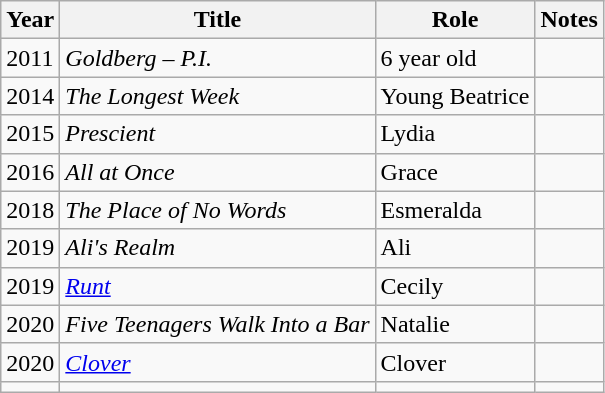<table class="wikitable sortable plainrowheaders">
<tr>
<th>Year</th>
<th>Title</th>
<th>Role</th>
<th class="unsortable">Notes</th>
</tr>
<tr>
<td>2011</td>
<td><em>Goldberg – P.I. </em></td>
<td>6 year old</td>
<td></td>
</tr>
<tr>
<td>2014</td>
<td><em>The Longest Week</em></td>
<td>Young Beatrice</td>
<td></td>
</tr>
<tr>
<td>2015</td>
<td><em>Prescient</em></td>
<td>Lydia</td>
<td></td>
</tr>
<tr>
<td>2016</td>
<td><em>All at Once</em></td>
<td>Grace</td>
<td></td>
</tr>
<tr>
<td>2018</td>
<td><em>The Place of No Words</em></td>
<td>Esmeralda</td>
<td></td>
</tr>
<tr>
<td>2019</td>
<td><em>Ali's Realm</em></td>
<td>Ali</td>
<td></td>
</tr>
<tr>
<td>2019</td>
<td><em><a href='#'>Runt</a></em></td>
<td>Cecily</td>
<td></td>
</tr>
<tr>
<td>2020</td>
<td><em>Five Teenagers Walk Into a Bar</em></td>
<td>Natalie</td>
<td></td>
</tr>
<tr>
<td>2020</td>
<td><em><a href='#'>Clover</a></em></td>
<td>Clover</td>
<td></td>
</tr>
<tr>
<td></td>
<td></td>
<td></td>
<td></td>
</tr>
</table>
